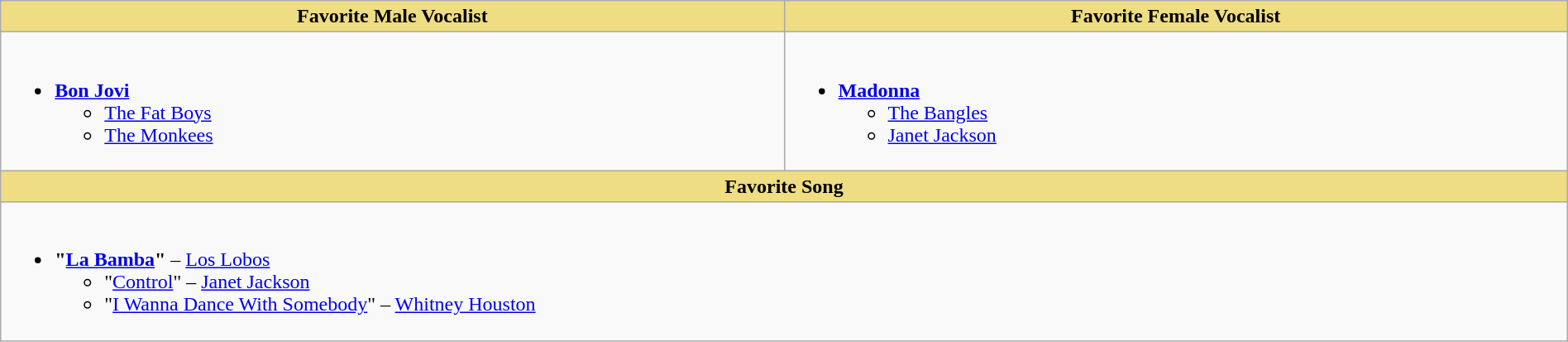<table class="wikitable" style="width:100%">
<tr>
<th style="background:#EEDD82; width:50%">Favorite Male Vocalist</th>
<th style="background:#EEDD82; width:50%">Favorite Female Vocalist</th>
</tr>
<tr>
<td valign="top"><br><ul><li><strong><a href='#'>Bon Jovi</a></strong><ul><li><a href='#'>The Fat Boys</a></li><li><a href='#'>The Monkees</a></li></ul></li></ul></td>
<td valign="top"><br><ul><li><strong><a href='#'>Madonna</a></strong><ul><li><a href='#'>The Bangles</a></li><li><a href='#'>Janet Jackson</a></li></ul></li></ul></td>
</tr>
<tr>
<th style="background:#EEDD82;" colspan="2">Favorite Song</th>
</tr>
<tr>
<td colspan="2" valign="top"><br><ul><li><strong>"<a href='#'>La Bamba</a>"</strong> – <a href='#'>Los Lobos</a><ul><li>"<a href='#'>Control</a>" – <a href='#'>Janet Jackson</a></li><li>"<a href='#'>I Wanna Dance With Somebody</a>" – <a href='#'>Whitney Houston</a></li></ul></li></ul></td>
</tr>
</table>
